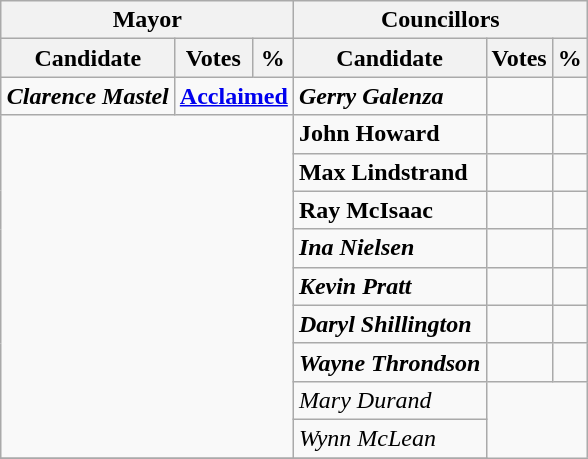<table class="wikitable collapsible collapsed" align="right">
<tr>
<th colspan=3>Mayor</th>
<th colspan=3>Councillors</th>
</tr>
<tr>
<th>Candidate</th>
<th>Votes</th>
<th>%</th>
<th>Candidate</th>
<th>Votes</th>
<th>%</th>
</tr>
<tr>
<td><strong><em>Clarence Mastel</em></strong></td>
<td colspan=2><strong><a href='#'>Acclaimed</a></strong></td>
<td><strong><em>Gerry Galenza</em></strong></td>
<td></td>
<td></td>
</tr>
<tr>
<td rowspan=9 colspan=3></td>
<td><strong>John Howard</strong></td>
<td></td>
<td></td>
</tr>
<tr>
<td><strong>Max Lindstrand</strong></td>
<td></td>
<td></td>
</tr>
<tr>
<td><strong>Ray McIsaac</strong></td>
<td></td>
<td></td>
</tr>
<tr>
<td><strong><em>Ina Nielsen</em></strong></td>
<td></td>
<td></td>
</tr>
<tr>
<td><strong><em>Kevin Pratt</em></strong></td>
<td></td>
<td></td>
</tr>
<tr>
<td><strong><em>Daryl Shillington</em></strong></td>
<td></td>
<td></td>
</tr>
<tr>
<td><strong><em>Wayne Throndson</em></strong></td>
<td></td>
<td></td>
</tr>
<tr>
<td><em>Mary Durand</em></td>
</tr>
<tr>
<td><em>Wynn McLean</em></td>
</tr>
<tr>
</tr>
</table>
